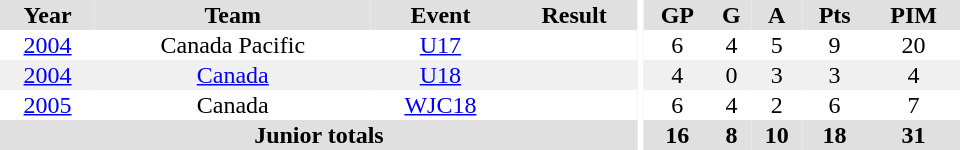<table border="0" cellpadding="1" cellspacing="0" ID="Table3" style="text-align:center; width:40em">
<tr ALIGN="center" bgcolor="#e0e0e0">
<th>Year</th>
<th>Team</th>
<th>Event</th>
<th>Result</th>
<th rowspan="99" bgcolor="#ffffff"></th>
<th>GP</th>
<th>G</th>
<th>A</th>
<th>Pts</th>
<th>PIM</th>
</tr>
<tr>
<td><a href='#'>2004</a></td>
<td>Canada Pacific</td>
<td><a href='#'>U17</a></td>
<td></td>
<td>6</td>
<td>4</td>
<td>5</td>
<td>9</td>
<td>20</td>
</tr>
<tr bgcolor="#f0f0f0">
<td><a href='#'>2004</a></td>
<td><a href='#'>Canada</a></td>
<td><a href='#'>U18</a></td>
<td></td>
<td>4</td>
<td>0</td>
<td>3</td>
<td>3</td>
<td>4</td>
</tr>
<tr>
<td><a href='#'>2005</a></td>
<td>Canada</td>
<td><a href='#'>WJC18</a></td>
<td></td>
<td>6</td>
<td>4</td>
<td>2</td>
<td>6</td>
<td>7</td>
</tr>
<tr bgcolor="#e0e0e0">
<th colspan=4>Junior totals</th>
<th>16</th>
<th>8</th>
<th>10</th>
<th>18</th>
<th>31</th>
</tr>
</table>
